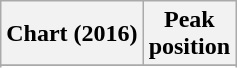<table class="wikitable sortable plainrowheaders" style="text-align:center">
<tr>
<th>Chart (2016)</th>
<th>Peak <br> position</th>
</tr>
<tr>
</tr>
<tr>
</tr>
</table>
